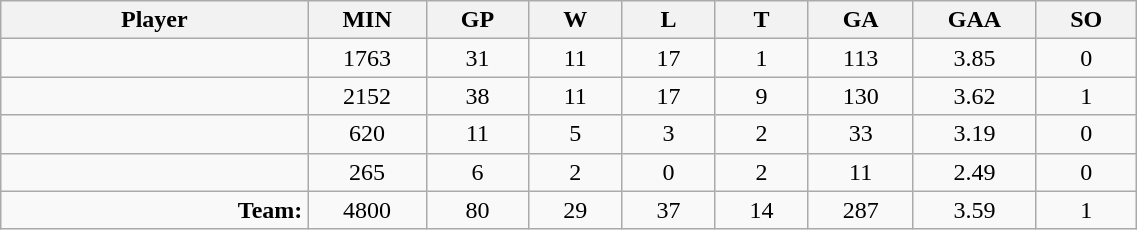<table class="wikitable sortable" width="60%">
<tr>
<th bgcolor="#DDDDFF" width="10%">Player</th>
<th width="3%" bgcolor="#DDDDFF" title="Minutes played">MIN</th>
<th width="3%" bgcolor="#DDDDFF" title="Games played in">GP</th>
<th width="3%" bgcolor="#DDDDFF" title="Wins">W</th>
<th width="3%" bgcolor="#DDDDFF"title="Losses">L</th>
<th width="3%" bgcolor="#DDDDFF" title="Ties">T</th>
<th width="3%" bgcolor="#DDDDFF" title="Goals against">GA</th>
<th width="3%" bgcolor="#DDDDFF" title="Goals against average">GAA</th>
<th width="3%" bgcolor="#DDDDFF"title="Shut-outs">SO</th>
</tr>
<tr align="center">
<td align="right"></td>
<td>1763</td>
<td>31</td>
<td>11</td>
<td>17</td>
<td>1</td>
<td>113</td>
<td>3.85</td>
<td>0</td>
</tr>
<tr align="center">
<td align="right"></td>
<td>2152</td>
<td>38</td>
<td>11</td>
<td>17</td>
<td>9</td>
<td>130</td>
<td>3.62</td>
<td>1</td>
</tr>
<tr align="center">
<td align="right"></td>
<td>620</td>
<td>11</td>
<td>5</td>
<td>3</td>
<td>2</td>
<td>33</td>
<td>3.19</td>
<td>0</td>
</tr>
<tr align="center">
<td align="right"></td>
<td>265</td>
<td>6</td>
<td>2</td>
<td>0</td>
<td>2</td>
<td>11</td>
<td>2.49</td>
<td>0</td>
</tr>
<tr align="center">
<td align="right"><strong>Team:</strong></td>
<td>4800</td>
<td>80</td>
<td>29</td>
<td>37</td>
<td>14</td>
<td>287</td>
<td>3.59</td>
<td>1</td>
</tr>
</table>
